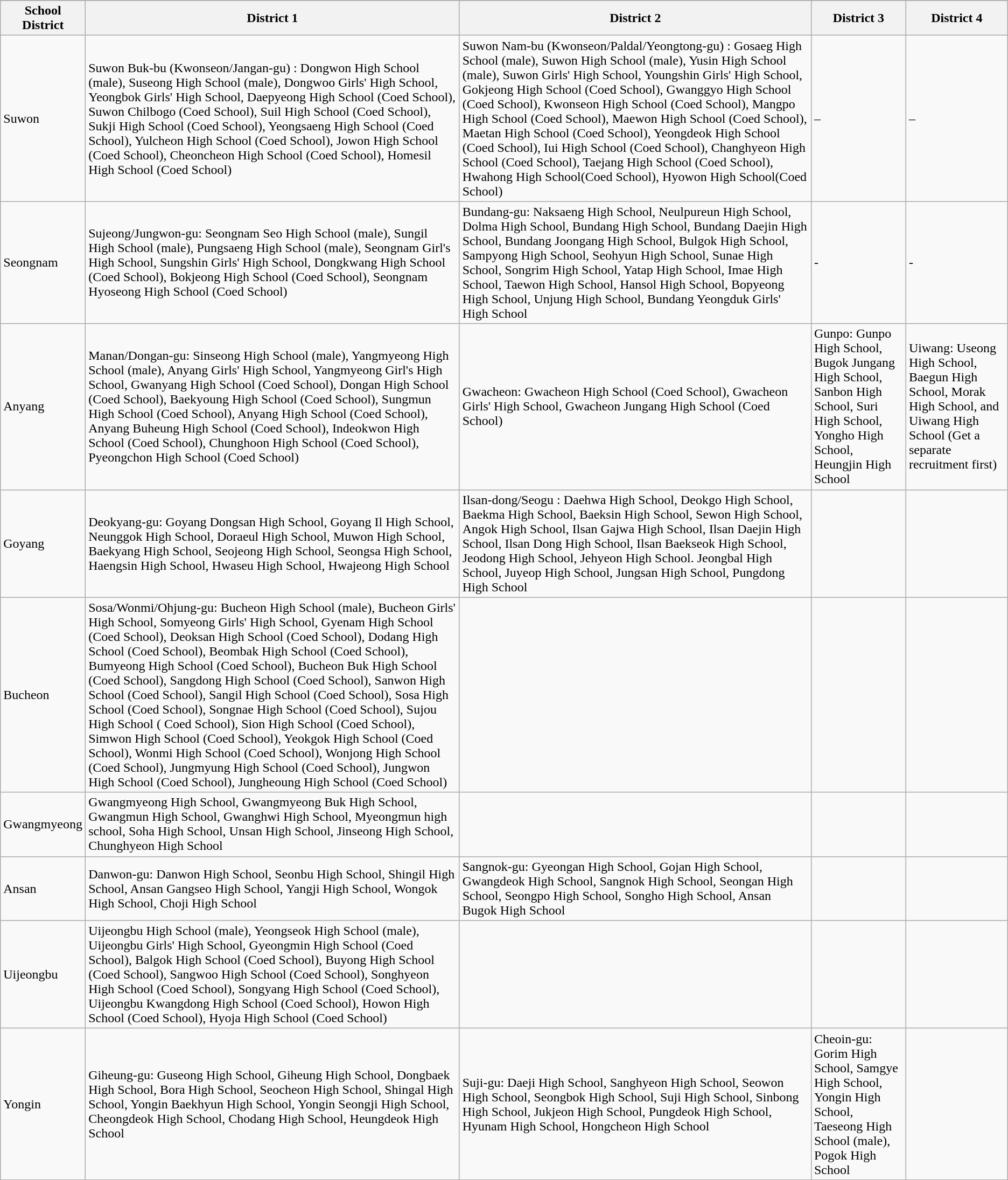<table class="wikitable">
<tr>
</tr>
<tr>
<th>School District</th>
<th>District 1</th>
<th>District 2</th>
<th>District 3</th>
<th>District 4</th>
</tr>
<tr>
<td>Suwon</td>
<td>Suwon Buk-bu (Kwonseon/Jangan-gu) : Dongwon High School (male), Suseong High School (male), Dongwoo Girls' High School, Yeongbok Girls' High School, Daepyeong High School (Coed School), Suwon Chilbogo (Coed School), Suil High School (Coed School), Sukji High School (Coed School), Yeongsaeng High School (Coed School), Yulcheon High School (Coed School), Jowon High School (Coed School), Cheoncheon High School (Coed School), Homesil High School (Coed School)</td>
<td>Suwon Nam-bu (Kwonseon/Paldal/Yeongtong-gu) : Gosaeg High School (male), Suwon High School (male), Yusin High School (male), Suwon Girls' High School, Youngshin Girls' High School, Gokjeong High School (Coed School), Gwanggyo High School (Coed School), Kwonseon High School (Coed School), Mangpo High School (Coed School), Maewon High School (Coed School), Maetan High School (Coed School), Yeongdeok High School (Coed School), Iui High School (Coed School), Changhyeon High School (Coed School), Taejang High School (Coed School), Hwahong High School(Coed School), Hyowon High School(Coed School)</td>
<td>–</td>
<td>–</td>
</tr>
<tr>
<td>Seongnam</td>
<td>Sujeong/Jungwon-gu: Seongnam Seo High School (male), Sungil High School (male), Pungsaeng High School (male), Seongnam Girl's High School, Sungshin Girls' High School, Dongkwang High School (Coed School), Bokjeong High School (Coed School), Seongnam Hyoseong High School (Coed School)</td>
<td>Bundang-gu: Naksaeng High School, Neulpureun High School, Dolma High School, Bundang High School, Bundang Daejin High School, Bundang Joongang High School, Bulgok High School, Sampyong High School, Seohyun High School, Sunae High School, Songrim High School, Yatap High School, Imae High School, Taewon High School, Hansol High School, Bopyeong High School, Unjung High School, Bundang Yeongduk Girls' High School</td>
<td>-</td>
<td>-</td>
</tr>
<tr>
<td>Anyang</td>
<td>Manan/Dongan-gu: Sinseong High School (male), Yangmyeong High School (male), Anyang Girls' High School, Yangmyeong Girl's High School, Gwanyang High School (Coed School), Dongan High School (Coed School), Baekyoung High School (Coed School), Sungmun High School (Coed School), Anyang High School (Coed School), Anyang Buheung High School (Coed School), Indeokwon High School (Coed School), Chunghoon High School (Coed School), Pyeongchon High School (Coed School)</td>
<td>Gwacheon: Gwacheon High School (Coed School), Gwacheon Girls' High School, Gwacheon Jungang High School (Coed School)</td>
<td>Gunpo: Gunpo High School, Bugok Jungang High School, Sanbon High School, Suri High School, Yongho High School, Heungjin High School</td>
<td>Uiwang: Useong High School, Baegun High School, Morak High School, and Uiwang High School (Get a separate recruitment first)</td>
</tr>
<tr>
<td>Goyang</td>
<td>Deokyang-gu: Goyang Dongsan High School, Goyang Il High School, Neunggok High School, Doraeul High School, Muwon High School, Baekyang High School, Seojeong High School, Seongsa High School, Haengsin High School, Hwaseu High School, Hwajeong High School</td>
<td>Ilsan-dong/Seogu : Daehwa High School, Deokgo High School, Baekma High School, Baeksin High School, Sewon High School, Angok High School, Ilsan Gajwa High School, Ilsan Daejin High School, Ilsan Dong High School, Ilsan Baekseok High School, Jeodong High School, Jehyeon High School. Jeongbal High School, Juyeop High School, Jungsan High School, Pungdong High School</td>
<td></td>
<td></td>
</tr>
<tr>
<td>Bucheon</td>
<td>Sosa/Wonmi/Ohjung-gu: Bucheon High School (male), Bucheon Girls' High School, Somyeong Girls' High School, Gyenam High School (Coed School), Deoksan High School (Coed School), Dodang High School (Coed School), Beombak High School (Coed School), Bumyeong High School (Coed School), Bucheon Buk High School (Coed School), Sangdong High School (Coed School), Sanwon High School (Coed School), Sangil High School (Coed School), Sosa High School (Coed School), Songnae High School (Coed School), Sujou High School ( Coed School), Sion High School (Coed School), Simwon High School (Coed School), Yeokgok High School (Coed School), Wonmi High School (Coed School), Wonjong High School (Coed School), Jungmyung High School (Coed School), Jungwon High School (Coed School), Jungheoung High School (Coed School)</td>
<td></td>
<td></td>
<td></td>
</tr>
<tr>
<td>Gwangmyeong</td>
<td>Gwangmyeong High School, Gwangmyeong Buk High School, Gwangmun High School, Gwanghwi High School, Myeongmun high school, Soha High School, Unsan High School, Jinseong High School, Chunghyeon High School</td>
<td></td>
<td></td>
<td></td>
</tr>
<tr>
<td>Ansan</td>
<td>Danwon-gu: Danwon High School, Seonbu High School, Shingil High School, Ansan Gangseo High School, Yangji High School, Wongok High School, Choji High School</td>
<td>Sangnok-gu: Gyeongan High School, Gojan High School, Gwangdeok High School, Sangnok High School, Seongan High School, Seongpo High School, Songho High School, Ansan Bugok High School</td>
<td></td>
<td></td>
</tr>
<tr>
<td>Uijeongbu</td>
<td>Uijeongbu High School (male), Yeongseok High School (male), Uijeongbu Girls' High School, Gyeongmin High School (Coed School), Balgok High School (Coed School), Buyong High School (Coed School), Sangwoo High School (Coed School), Songhyeon High School (Coed School), Songyang High School (Coed School), Uijeongbu Kwangdong High School (Coed School), Howon High School (Coed School), Hyoja High School (Coed School)</td>
<td></td>
<td></td>
<td></td>
</tr>
<tr>
<td>Yongin</td>
<td>Giheung-gu: Guseong High School, Giheung High School, Dongbaek High School, Bora High School, Seocheon High School, Shingal High School, Yongin Baekhyun High School, Yongin Seongji High School, Cheongdeok High School, Chodang High School, Heungdeok High School</td>
<td>Suji-gu: Daeji High School, Sanghyeon High School, Seowon High School, Seongbok High School, Suji High School, Sinbong High School, Jukjeon High School, Pungdeok High School, Hyunam High School, Hongcheon High School</td>
<td>Cheoin-gu: Gorim High School, Samgye High School, Yongin High School, Taeseong High School (male), Pogok High School</td>
<td></td>
</tr>
<tr>
</tr>
<tr align="center">
</tr>
</table>
